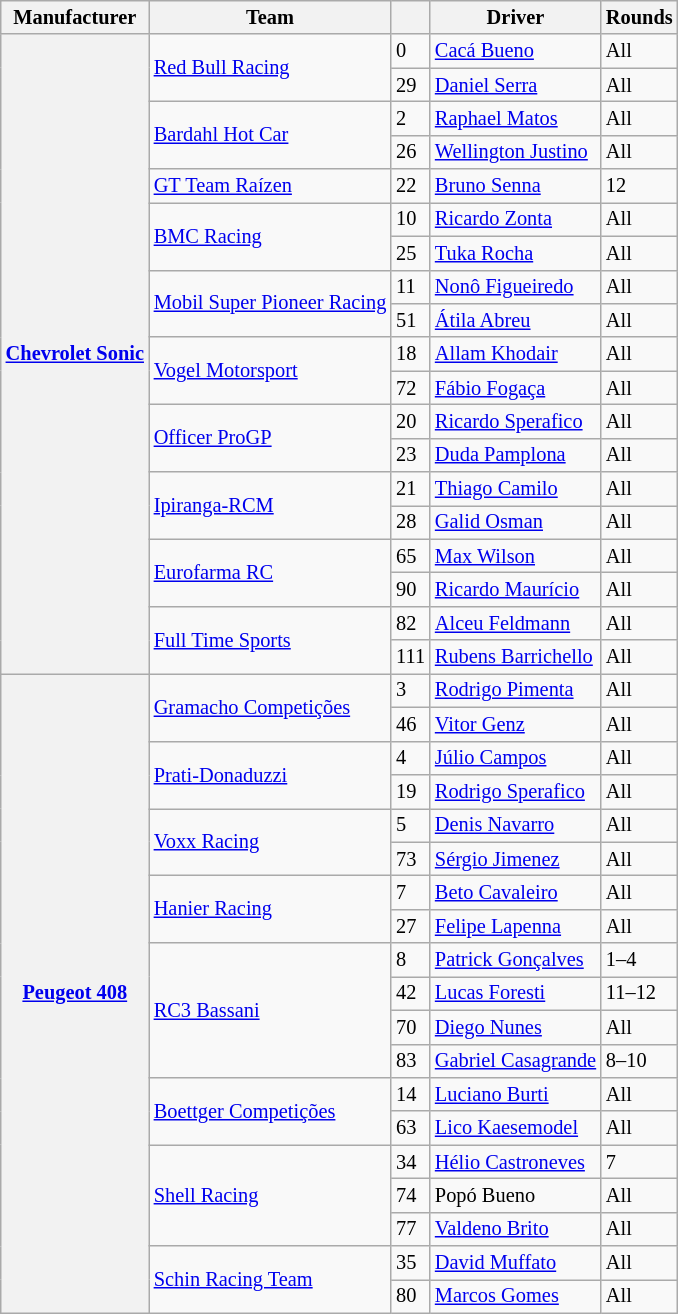<table class="wikitable" style="font-size: 85%;">
<tr>
<th>Manufacturer</th>
<th>Team</th>
<th></th>
<th>Driver</th>
<th>Rounds</th>
</tr>
<tr>
<th rowspan=19><a href='#'>Chevrolet Sonic</a></th>
<td rowspan=2><a href='#'>Red Bull Racing</a></td>
<td>0</td>
<td><a href='#'>Cacá Bueno</a></td>
<td>All</td>
</tr>
<tr>
<td>29</td>
<td><a href='#'>Daniel Serra</a></td>
<td>All</td>
</tr>
<tr>
<td rowspan=2><a href='#'>Bardahl Hot Car</a></td>
<td>2</td>
<td><a href='#'>Raphael Matos</a></td>
<td>All</td>
</tr>
<tr>
<td>26</td>
<td><a href='#'>Wellington Justino</a></td>
<td>All</td>
</tr>
<tr>
<td><a href='#'>GT Team Raízen</a></td>
<td>22</td>
<td><a href='#'>Bruno Senna</a></td>
<td>12</td>
</tr>
<tr>
<td rowspan=2><a href='#'>BMC Racing</a></td>
<td>10</td>
<td><a href='#'>Ricardo Zonta</a></td>
<td>All</td>
</tr>
<tr>
<td>25</td>
<td><a href='#'>Tuka Rocha</a></td>
<td>All</td>
</tr>
<tr>
<td rowspan=2><a href='#'>Mobil Super Pioneer Racing</a></td>
<td>11</td>
<td><a href='#'>Nonô Figueiredo</a></td>
<td>All</td>
</tr>
<tr>
<td>51</td>
<td><a href='#'>Átila Abreu</a></td>
<td>All</td>
</tr>
<tr>
<td rowspan=2><a href='#'>Vogel Motorsport</a></td>
<td>18</td>
<td><a href='#'>Allam Khodair</a></td>
<td>All</td>
</tr>
<tr>
<td>72</td>
<td><a href='#'>Fábio Fogaça</a></td>
<td>All</td>
</tr>
<tr>
<td rowspan=2><a href='#'>Officer ProGP</a></td>
<td>20</td>
<td><a href='#'>Ricardo Sperafico</a></td>
<td>All</td>
</tr>
<tr>
<td>23</td>
<td><a href='#'>Duda Pamplona</a></td>
<td>All</td>
</tr>
<tr>
<td rowspan=2><a href='#'>Ipiranga-RCM</a></td>
<td>21</td>
<td><a href='#'>Thiago Camilo</a></td>
<td>All</td>
</tr>
<tr>
<td>28</td>
<td><a href='#'>Galid Osman</a></td>
<td>All</td>
</tr>
<tr>
<td rowspan=2><a href='#'>Eurofarma RC</a></td>
<td>65</td>
<td><a href='#'>Max Wilson</a></td>
<td>All</td>
</tr>
<tr>
<td>90</td>
<td><a href='#'>Ricardo Maurício</a></td>
<td>All</td>
</tr>
<tr>
<td rowspan=2><a href='#'>Full Time Sports</a></td>
<td>82</td>
<td><a href='#'>Alceu Feldmann</a></td>
<td>All</td>
</tr>
<tr>
<td>111</td>
<td><a href='#'>Rubens Barrichello</a></td>
<td>All</td>
</tr>
<tr>
<th rowspan=19><a href='#'>Peugeot 408</a></th>
<td rowspan=2><a href='#'>Gramacho Competições</a></td>
<td>3</td>
<td><a href='#'>Rodrigo Pimenta</a></td>
<td>All</td>
</tr>
<tr>
<td>46</td>
<td><a href='#'>Vitor Genz</a></td>
<td>All</td>
</tr>
<tr>
<td rowspan=2><a href='#'>Prati-Donaduzzi</a></td>
<td>4</td>
<td><a href='#'>Júlio Campos</a></td>
<td>All</td>
</tr>
<tr>
<td>19</td>
<td><a href='#'>Rodrigo Sperafico</a></td>
<td>All</td>
</tr>
<tr>
<td rowspan=2><a href='#'>Voxx Racing</a></td>
<td>5</td>
<td><a href='#'>Denis Navarro</a></td>
<td>All</td>
</tr>
<tr>
<td>73</td>
<td><a href='#'>Sérgio Jimenez</a></td>
<td>All</td>
</tr>
<tr>
<td rowspan=2><a href='#'>Hanier Racing</a></td>
<td>7</td>
<td><a href='#'>Beto Cavaleiro</a></td>
<td>All</td>
</tr>
<tr>
<td>27</td>
<td><a href='#'>Felipe Lapenna</a></td>
<td>All</td>
</tr>
<tr>
<td rowspan=4><a href='#'>RC3 Bassani</a></td>
<td>8</td>
<td><a href='#'>Patrick Gonçalves</a></td>
<td>1–4</td>
</tr>
<tr>
<td>42</td>
<td><a href='#'>Lucas Foresti</a></td>
<td>11–12</td>
</tr>
<tr>
<td>70</td>
<td><a href='#'>Diego Nunes</a></td>
<td>All</td>
</tr>
<tr>
<td>83</td>
<td><a href='#'>Gabriel Casagrande</a></td>
<td>8–10</td>
</tr>
<tr>
<td rowspan=2><a href='#'>Boettger Competições</a></td>
<td>14</td>
<td><a href='#'>Luciano Burti</a></td>
<td>All</td>
</tr>
<tr>
<td>63</td>
<td><a href='#'>Lico Kaesemodel</a></td>
<td>All</td>
</tr>
<tr>
<td rowspan=3><a href='#'>Shell Racing</a></td>
<td>34</td>
<td><a href='#'>Hélio Castroneves</a></td>
<td>7</td>
</tr>
<tr>
<td>74</td>
<td>Popó Bueno</td>
<td>All</td>
</tr>
<tr>
<td>77</td>
<td><a href='#'>Valdeno Brito</a></td>
<td>All</td>
</tr>
<tr>
<td rowspan=2><a href='#'>Schin Racing Team</a></td>
<td>35</td>
<td><a href='#'>David Muffato</a></td>
<td>All</td>
</tr>
<tr>
<td>80</td>
<td><a href='#'>Marcos Gomes</a></td>
<td>All</td>
</tr>
</table>
